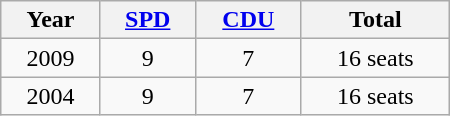<table class="wikitable" width="300">
<tr>
<th>Year</th>
<th><a href='#'>SPD</a></th>
<th><a href='#'>CDU</a></th>
<th>Total</th>
</tr>
<tr align="center">
<td>2009</td>
<td>9</td>
<td>7</td>
<td>16 seats</td>
</tr>
<tr align="center">
<td>2004</td>
<td>9</td>
<td>7</td>
<td>16 seats</td>
</tr>
</table>
